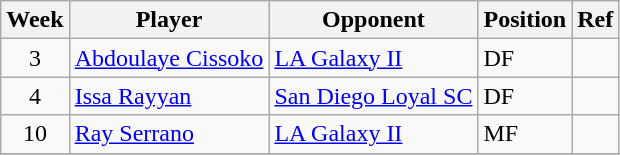<table class=wikitable>
<tr>
<th>Week</th>
<th>Player</th>
<th>Opponent</th>
<th>Position</th>
<th>Ref</th>
</tr>
<tr>
<td align=center rowspan="1">3</td>
<td> <a href='#'>Abdoulaye Cissoko</a></td>
<td rowspan="1"><a href='#'>LA Galaxy II</a></td>
<td>DF</td>
<td rowspan="1"></td>
</tr>
<tr>
<td align=center rowspan="1">4</td>
<td> <a href='#'>Issa Rayyan</a></td>
<td rowspan="1"><a href='#'>San Diego Loyal SC</a></td>
<td>DF</td>
<td rowspan="1"></td>
</tr>
<tr>
<td align=center rowspan="1">10</td>
<td> <a href='#'>Ray Serrano</a></td>
<td rowspan="1"><a href='#'>LA Galaxy II</a></td>
<td>MF</td>
<td rowspan="1"></td>
</tr>
<tr>
</tr>
</table>
